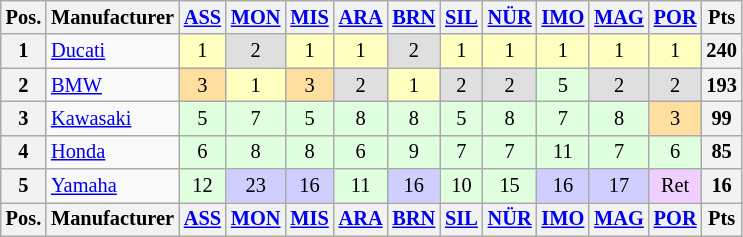<table class="wikitable" style="font-size: 85%; text-align: center">
<tr valign="top">
<th valign="middle">Pos.</th>
<th valign="middle">Manufacturer</th>
<th><a href='#'>ASS</a><br></th>
<th><a href='#'>MON</a><br></th>
<th><a href='#'>MIS</a><br></th>
<th><a href='#'>ARA</a><br></th>
<th><a href='#'>BRN</a><br></th>
<th><a href='#'>SIL</a><br></th>
<th><a href='#'>NÜR</a><br></th>
<th><a href='#'>IMO</a><br></th>
<th><a href='#'>MAG</a><br></th>
<th><a href='#'>POR</a><br></th>
<th valign="middle">Pts</th>
</tr>
<tr>
<th>1</th>
<td align=left> <a href='#'>Ducati</a></td>
<td style="background:#ffffbf;">1</td>
<td style="background:#dfdfdf;">2</td>
<td style="background:#ffffbf;">1</td>
<td style="background:#ffffbf;">1</td>
<td style="background:#dfdfdf;">2</td>
<td style="background:#ffffbf;">1</td>
<td style="background:#ffffbf;">1</td>
<td style="background:#ffffbf;">1</td>
<td style="background:#ffffbf;">1</td>
<td style="background:#ffffbf;">1</td>
<th>240</th>
</tr>
<tr>
<th>2</th>
<td align=left> <a href='#'>BMW</a></td>
<td style="background:#ffdf9f;">3</td>
<td style="background:#ffffbf;">1</td>
<td style="background:#ffdf9f;">3</td>
<td style="background:#dfdfdf;">2</td>
<td style="background:#ffffbf;">1</td>
<td style="background:#dfdfdf;">2</td>
<td style="background:#dfdfdf;">2</td>
<td style="background:#dfffdf;">5</td>
<td style="background:#dfdfdf;">2</td>
<td style="background:#dfdfdf;">2</td>
<th>193</th>
</tr>
<tr>
<th>3</th>
<td align=left> <a href='#'>Kawasaki</a></td>
<td style="background:#dfffdf;">5</td>
<td style="background:#dfffdf;">7</td>
<td style="background:#dfffdf;">5</td>
<td style="background:#dfffdf;">8</td>
<td style="background:#dfffdf;">8</td>
<td style="background:#dfffdf;">5</td>
<td style="background:#dfffdf;">8</td>
<td style="background:#dfffdf;">7</td>
<td style="background:#dfffdf;">8</td>
<td style="background:#ffdf9f;">3</td>
<th>99</th>
</tr>
<tr>
<th>4</th>
<td align=left> <a href='#'>Honda</a></td>
<td style="background:#dfffdf;">6</td>
<td style="background:#dfffdf;">8</td>
<td style="background:#dfffdf;">8</td>
<td style="background:#dfffdf;">6</td>
<td style="background:#dfffdf;">9</td>
<td style="background:#dfffdf;">7</td>
<td style="background:#dfffdf;">7</td>
<td style="background:#dfffdf;">11</td>
<td style="background:#dfffdf;">7</td>
<td style="background:#dfffdf;">6</td>
<th>85</th>
</tr>
<tr>
<th>5</th>
<td align=left> <a href='#'>Yamaha</a></td>
<td style="background:#dfffdf;">12</td>
<td style="background:#cfcfff;">23</td>
<td style="background:#cfcfff;">16</td>
<td style="background:#dfffdf;">11</td>
<td style="background:#cfcfff;">16</td>
<td style="background:#dfffdf;">10</td>
<td style="background:#dfffdf;">15</td>
<td style="background:#cfcfff;">16</td>
<td style="background:#cfcfff;">17</td>
<td style="background:#efcfff;">Ret</td>
<th>16</th>
</tr>
<tr valign="top">
<th valign="middle">Pos.</th>
<th valign="middle">Manufacturer</th>
<th><a href='#'>ASS</a><br></th>
<th><a href='#'>MON</a><br></th>
<th><a href='#'>MIS</a><br></th>
<th><a href='#'>ARA</a><br></th>
<th><a href='#'>BRN</a><br></th>
<th><a href='#'>SIL</a><br></th>
<th><a href='#'>NÜR</a><br></th>
<th><a href='#'>IMO</a><br></th>
<th><a href='#'>MAG</a><br></th>
<th><a href='#'>POR</a><br></th>
<th valign="middle">Pts</th>
</tr>
</table>
